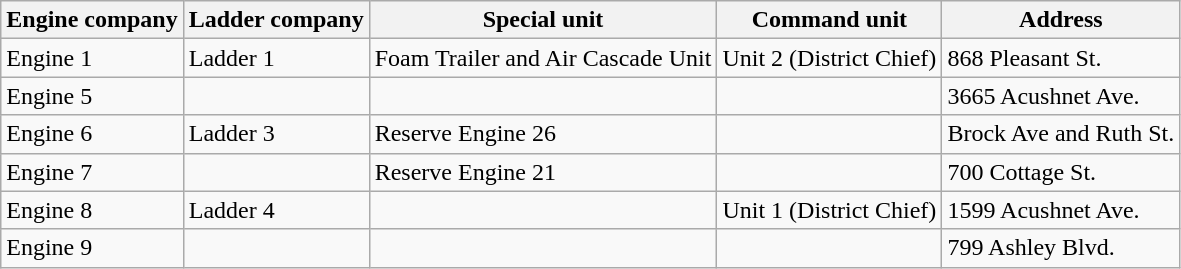<table class=wikitable>
<tr valign=bottom>
<th>Engine company</th>
<th>Ladder company</th>
<th>Special unit</th>
<th>Command unit</th>
<th>Address</th>
</tr>
<tr>
<td>Engine 1</td>
<td>Ladder 1</td>
<td>Foam Trailer and Air Cascade Unit</td>
<td>Unit 2 (District Chief)</td>
<td>868 Pleasant St.</td>
</tr>
<tr>
<td>Engine 5</td>
<td></td>
<td></td>
<td></td>
<td>3665 Acushnet Ave.</td>
</tr>
<tr>
<td>Engine 6</td>
<td>Ladder 3</td>
<td>Reserve Engine 26</td>
<td></td>
<td>Brock Ave and Ruth St.</td>
</tr>
<tr>
<td>Engine 7</td>
<td></td>
<td>Reserve Engine 21</td>
<td></td>
<td>700 Cottage St.</td>
</tr>
<tr>
<td>Engine 8</td>
<td>Ladder 4</td>
<td></td>
<td>Unit 1 (District Chief)</td>
<td>1599 Acushnet Ave.</td>
</tr>
<tr>
<td>Engine 9</td>
<td></td>
<td></td>
<td></td>
<td>799 Ashley Blvd.</td>
</tr>
</table>
